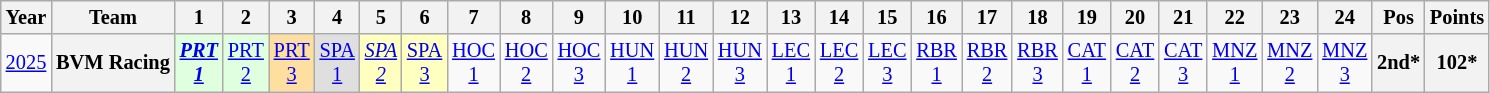<table class="wikitable" style="text-align:center; font-size:85%">
<tr>
<th>Year</th>
<th>Team</th>
<th>1</th>
<th>2</th>
<th>3</th>
<th>4</th>
<th>5</th>
<th>6</th>
<th>7</th>
<th>8</th>
<th>9</th>
<th>10</th>
<th>11</th>
<th>12</th>
<th>13</th>
<th>14</th>
<th>15</th>
<th>16</th>
<th>17</th>
<th>18</th>
<th>19</th>
<th>20</th>
<th>21</th>
<th>22</th>
<th>23</th>
<th>24</th>
<th>Pos</th>
<th>Points</th>
</tr>
<tr>
<td><a href='#'>2025</a></td>
<th nowrap>BVM Racing</th>
<td style="background:#DFFFDF;"><strong><em><a href='#'>PRT<br>1</a></em></strong><br></td>
<td style="background:#DFFFDF;"><a href='#'>PRT<br>2</a><br></td>
<td style="background:#FFDF9F;"><a href='#'>PRT<br>3</a><br></td>
<td style="background:#DFDFDF;"><a href='#'>SPA<br>1</a><br></td>
<td style="background:#FFFFBF;"><em><a href='#'>SPA<br>2</a></em><br></td>
<td style="background:#FFFFBF;"><a href='#'>SPA<br>3</a><br></td>
<td style="background:#;"><a href='#'>HOC<br>1</a><br></td>
<td style="background:#;"><a href='#'>HOC<br>2</a><br></td>
<td style="background:#;"><a href='#'>HOC<br>3</a><br></td>
<td style="background:#;"><a href='#'>HUN<br>1</a><br></td>
<td style="background:#;"><a href='#'>HUN<br>2</a><br></td>
<td style="background:#;"><a href='#'>HUN<br>3</a><br></td>
<td style="background:#;"><a href='#'>LEC<br>1</a><br></td>
<td style="background:#;"><a href='#'>LEC<br>2</a><br></td>
<td style="background:#;"><a href='#'>LEC<br>3</a><br></td>
<td style="background:#;"><a href='#'>RBR<br>1</a><br></td>
<td style="background:#;"><a href='#'>RBR<br>2</a><br></td>
<td style="background:#;"><a href='#'>RBR<br>3</a><br></td>
<td style="background:#;"><a href='#'>CAT<br>1</a><br></td>
<td style="background:#;"><a href='#'>CAT<br>2</a><br></td>
<td style="background:#;"><a href='#'>CAT<br>3</a><br></td>
<td style="background:#;"><a href='#'>MNZ<br>1</a><br></td>
<td style="background:#;"><a href='#'>MNZ<br>2</a><br></td>
<td style="background:#;"><a href='#'>MNZ<br>3</a><br></td>
<th>2nd*</th>
<th>102*</th>
</tr>
</table>
